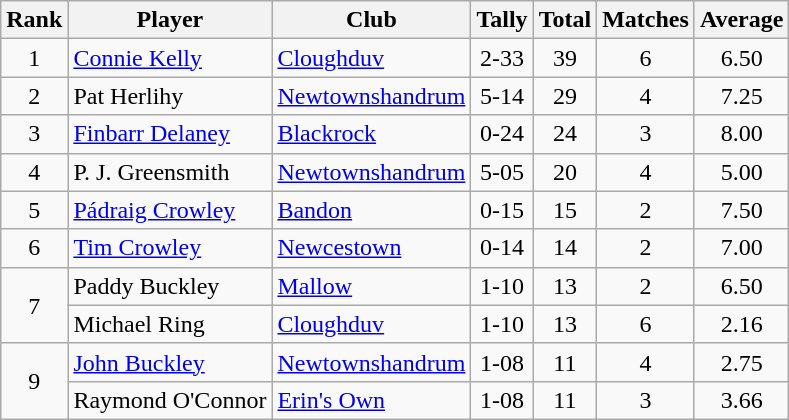<table class="wikitable">
<tr>
<th>Rank</th>
<th>Player</th>
<th>Club</th>
<th>Tally</th>
<th>Total</th>
<th>Matches</th>
<th>Average</th>
</tr>
<tr>
<td rowspan=1 align=center>1</td>
<td><a href='#'>Connie Kelly</a></td>
<td><a href='#'>Cloughduv</a></td>
<td align=center>2-33</td>
<td align=center>39</td>
<td align=center>6</td>
<td align=center>6.50</td>
</tr>
<tr>
<td rowspan=1 align=center>2</td>
<td>Pat Herlihy</td>
<td><a href='#'>Newtownshandrum</a></td>
<td align=center>5-14</td>
<td align=center>29</td>
<td align=center>4</td>
<td align=center>7.25</td>
</tr>
<tr>
<td rowspan=1 align=center>3</td>
<td><a href='#'>Finbarr Delaney</a></td>
<td><a href='#'>Blackrock</a></td>
<td align=center>0-24</td>
<td align=center>24</td>
<td align=center>3</td>
<td align=center>8.00</td>
</tr>
<tr>
<td rowspan=1 align=center>4</td>
<td>P. J. Greensmith</td>
<td><a href='#'>Newtownshandrum</a></td>
<td align=center>5-05</td>
<td align=center>20</td>
<td align=center>4</td>
<td align=center>5.00</td>
</tr>
<tr>
<td rowspan=1 align=center>5</td>
<td><a href='#'>Pádraig Crowley</a></td>
<td><a href='#'>Bandon</a></td>
<td align=center>0-15</td>
<td align=center>15</td>
<td align=center>2</td>
<td align=center>7.50</td>
</tr>
<tr>
<td rowspan=1 align=center>6</td>
<td><a href='#'>Tim Crowley</a></td>
<td><a href='#'>Newcestown</a></td>
<td align=center>0-14</td>
<td align=center>14</td>
<td align=center>2</td>
<td align=center>7.00</td>
</tr>
<tr>
<td rowspan=2 align=center>7</td>
<td>Paddy Buckley</td>
<td><a href='#'>Mallow</a></td>
<td align=center>1-10</td>
<td align=center>13</td>
<td align=center>2</td>
<td align=center>6.50</td>
</tr>
<tr>
<td>Michael Ring</td>
<td><a href='#'>Cloughduv</a></td>
<td align=center>1-10</td>
<td align=center>13</td>
<td align=center>6</td>
<td align=center>2.16</td>
</tr>
<tr>
<td rowspan=2 align=center>9</td>
<td><a href='#'>John Buckley</a></td>
<td><a href='#'>Newtownshandrum</a></td>
<td align=center>1-08</td>
<td align=center>11</td>
<td align=center>4</td>
<td align=center>2.75</td>
</tr>
<tr>
<td>Raymond O'Connor</td>
<td><a href='#'>Erin's Own</a></td>
<td align=center>1-08</td>
<td align=center>11</td>
<td align=center>3</td>
<td align=center>3.66</td>
</tr>
</table>
